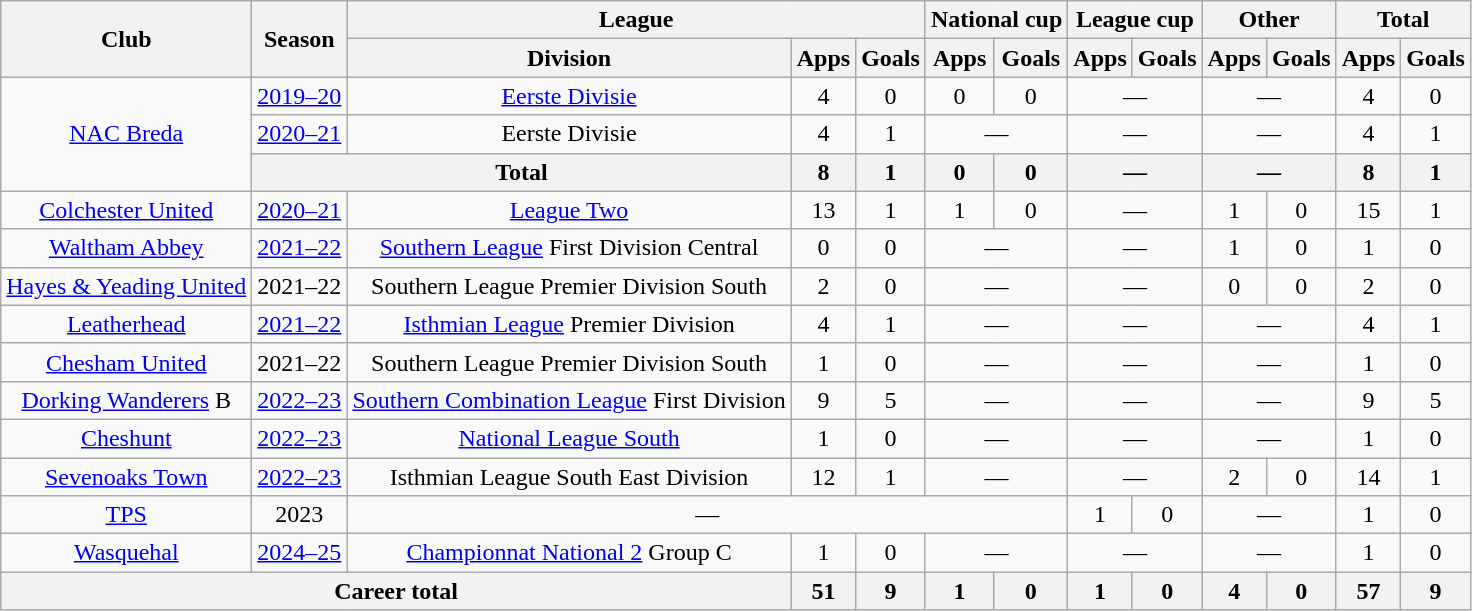<table class="wikitable" style="text-align:center">
<tr>
<th rowspan="2">Club</th>
<th rowspan="2">Season</th>
<th colspan="3">League</th>
<th colspan="2">National cup</th>
<th colspan="2">League cup</th>
<th colspan="2">Other</th>
<th colspan="2">Total</th>
</tr>
<tr>
<th>Division</th>
<th>Apps</th>
<th>Goals</th>
<th>Apps</th>
<th>Goals</th>
<th>Apps</th>
<th>Goals</th>
<th>Apps</th>
<th>Goals</th>
<th>Apps</th>
<th>Goals</th>
</tr>
<tr>
<td rowspan="3"><a href='#'>NAC Breda</a></td>
<td><a href='#'>2019–20</a></td>
<td><a href='#'>Eerste Divisie</a></td>
<td>4</td>
<td>0</td>
<td>0</td>
<td>0</td>
<td colspan="2">―</td>
<td colspan="2">―</td>
<td>4</td>
<td>0</td>
</tr>
<tr>
<td><a href='#'>2020–21</a></td>
<td>Eerste Divisie</td>
<td>4</td>
<td>1</td>
<td colspan="2">―</td>
<td colspan="2">―</td>
<td colspan="2">―</td>
<td>4</td>
<td>1</td>
</tr>
<tr>
<th colspan="2">Total</th>
<th>8</th>
<th>1</th>
<th>0</th>
<th>0</th>
<th colspan="2">―</th>
<th colspan="2">―</th>
<th>8</th>
<th>1</th>
</tr>
<tr>
<td><a href='#'>Colchester United</a></td>
<td><a href='#'>2020–21</a></td>
<td><a href='#'>League Two</a></td>
<td>13</td>
<td>1</td>
<td>1</td>
<td>0</td>
<td colspan="2">―</td>
<td>1</td>
<td>0</td>
<td>15</td>
<td>1</td>
</tr>
<tr>
<td><a href='#'>Waltham Abbey</a></td>
<td><a href='#'>2021–22</a></td>
<td><a href='#'>Southern League</a> First Division Central</td>
<td>0</td>
<td>0</td>
<td colspan="2">―</td>
<td colspan="2">―</td>
<td>1</td>
<td>0</td>
<td>1</td>
<td>0</td>
</tr>
<tr>
<td><a href='#'>Hayes & Yeading United</a></td>
<td>2021–22</td>
<td>Southern League Premier Division South</td>
<td>2</td>
<td>0</td>
<td colspan="2">―</td>
<td colspan="2">―</td>
<td>0</td>
<td>0</td>
<td>2</td>
<td>0</td>
</tr>
<tr>
<td><a href='#'>Leatherhead</a></td>
<td><a href='#'>2021–22</a></td>
<td><a href='#'>Isthmian League</a> Premier Division</td>
<td>4</td>
<td>1</td>
<td colspan="2">―</td>
<td colspan="2">―</td>
<td colspan="2">―</td>
<td>4</td>
<td>1</td>
</tr>
<tr>
<td><a href='#'>Chesham United</a></td>
<td>2021–22</td>
<td>Southern League Premier Division South</td>
<td>1</td>
<td>0</td>
<td colspan="2">―</td>
<td colspan="2">―</td>
<td colspan="2">―</td>
<td>1</td>
<td>0</td>
</tr>
<tr>
<td><a href='#'>Dorking Wanderers</a> B</td>
<td><a href='#'>2022–23</a></td>
<td><a href='#'>Southern Combination League</a> First Division</td>
<td>9</td>
<td>5</td>
<td colspan="2">―</td>
<td colspan="2">―</td>
<td colspan="2">―</td>
<td>9</td>
<td>5</td>
</tr>
<tr>
<td><a href='#'>Cheshunt</a></td>
<td><a href='#'>2022–23</a></td>
<td><a href='#'>National League South</a></td>
<td>1</td>
<td>0</td>
<td colspan="2">―</td>
<td colspan="2">―</td>
<td colspan="2">―</td>
<td>1</td>
<td>0</td>
</tr>
<tr>
<td><a href='#'>Sevenoaks Town</a></td>
<td><a href='#'>2022–23</a></td>
<td>Isthmian League South East Division</td>
<td>12</td>
<td>1</td>
<td colspan="2">―</td>
<td colspan="2">―</td>
<td>2</td>
<td>0</td>
<td>14</td>
<td>1</td>
</tr>
<tr>
<td><a href='#'>TPS</a></td>
<td>2023</td>
<td colspan="5">―</td>
<td>1</td>
<td>0</td>
<td colspan="2">―</td>
<td>1</td>
<td>0</td>
</tr>
<tr>
<td><a href='#'>Wasquehal</a></td>
<td><a href='#'>2024–25</a></td>
<td><a href='#'>Championnat National 2</a> Group C</td>
<td>1</td>
<td>0</td>
<td colspan="2">―</td>
<td colspan="2">―</td>
<td colspan="2">―</td>
<td>1</td>
<td>0</td>
</tr>
<tr>
<th colspan="3">Career total</th>
<th>51</th>
<th>9</th>
<th>1</th>
<th>0</th>
<th>1</th>
<th>0</th>
<th>4</th>
<th>0</th>
<th>57</th>
<th>9</th>
</tr>
</table>
